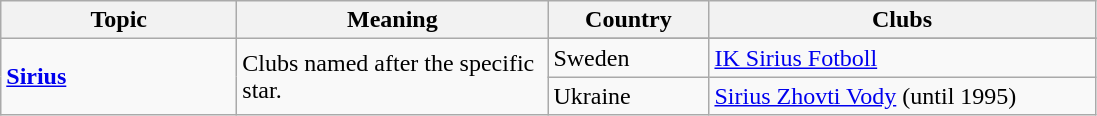<table class="wikitable">
<tr>
<th width="150">Topic</th>
<th width="200">Meaning</th>
<th width="100">Country</th>
<th width="250">Clubs</th>
</tr>
<tr>
<td rowspan="3"><strong><a href='#'>Sirius</a></strong></td>
<td rowspan="3">Clubs named after the specific star.</td>
</tr>
<tr>
<td> Sweden</td>
<td><a href='#'>IK Sirius Fotboll</a></td>
</tr>
<tr>
<td> Ukraine</td>
<td><a href='#'>Sirius Zhovti Vody</a> (until 1995)</td>
</tr>
</table>
